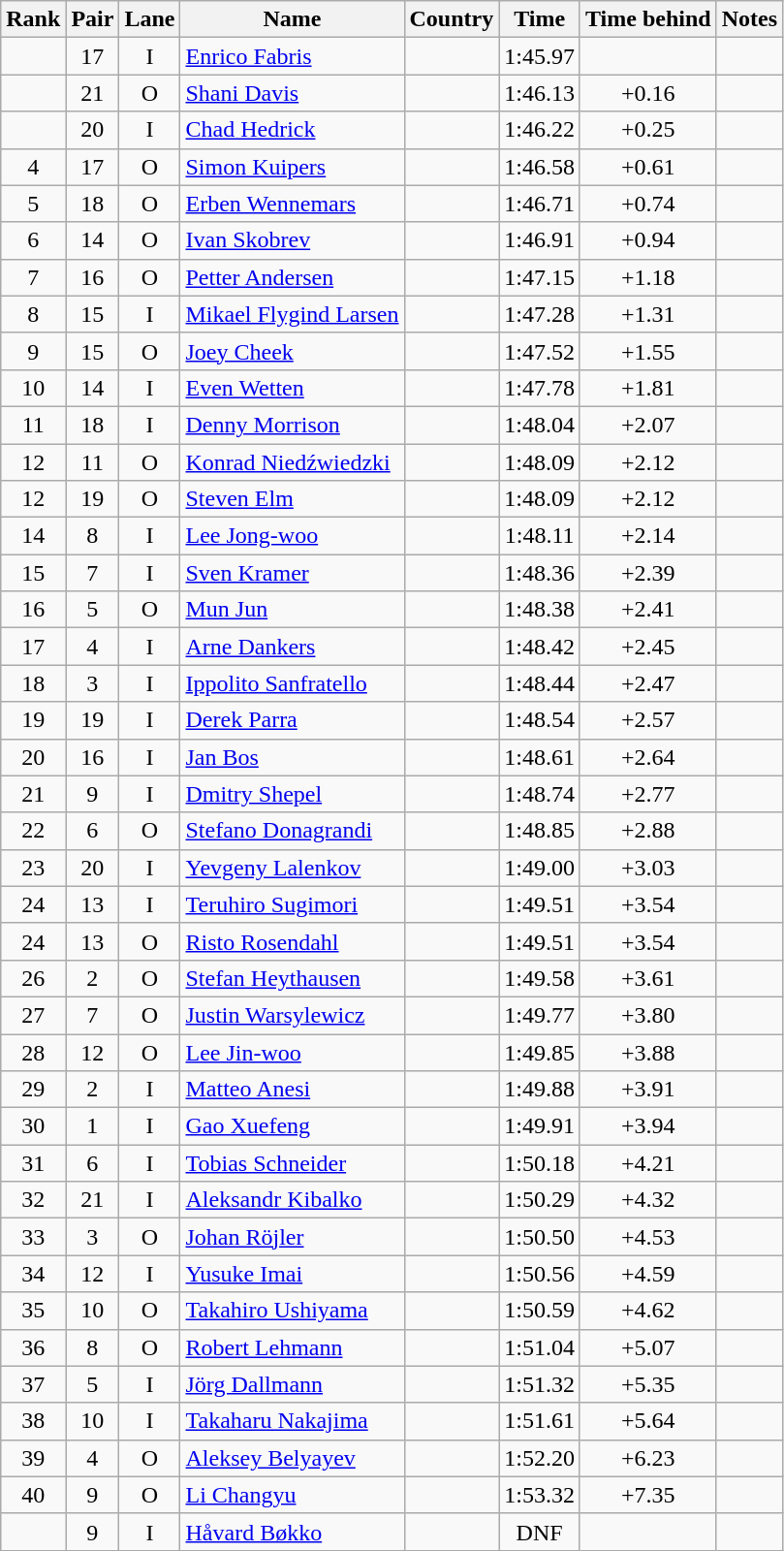<table class="wikitable sortable" style="text-align:center">
<tr>
<th>Rank</th>
<th>Pair</th>
<th>Lane</th>
<th>Name</th>
<th>Country</th>
<th>Time</th>
<th>Time behind</th>
<th>Notes</th>
</tr>
<tr>
<td></td>
<td>17</td>
<td>I</td>
<td align="left"><a href='#'>Enrico Fabris</a></td>
<td align="left"></td>
<td>1:45.97</td>
<td></td>
<td></td>
</tr>
<tr>
<td></td>
<td>21</td>
<td>O</td>
<td align="left"><a href='#'>Shani Davis</a></td>
<td align="left"></td>
<td>1:46.13</td>
<td>+0.16</td>
<td></td>
</tr>
<tr>
<td></td>
<td>20</td>
<td>I</td>
<td align="left"><a href='#'>Chad Hedrick</a></td>
<td align="left"></td>
<td>1:46.22</td>
<td>+0.25</td>
<td></td>
</tr>
<tr>
<td>4</td>
<td>17</td>
<td>O</td>
<td align="left"><a href='#'>Simon Kuipers</a></td>
<td align="left"></td>
<td>1:46.58</td>
<td>+0.61</td>
<td></td>
</tr>
<tr>
<td>5</td>
<td>18</td>
<td>O</td>
<td align="left"><a href='#'>Erben Wennemars</a></td>
<td align="left"></td>
<td>1:46.71</td>
<td>+0.74</td>
<td></td>
</tr>
<tr>
<td>6</td>
<td>14</td>
<td>O</td>
<td align="left"><a href='#'>Ivan Skobrev</a></td>
<td align="left"></td>
<td>1:46.91</td>
<td>+0.94</td>
<td></td>
</tr>
<tr>
<td>7</td>
<td>16</td>
<td>O</td>
<td align="left"><a href='#'>Petter Andersen</a></td>
<td align="left"></td>
<td>1:47.15</td>
<td>+1.18</td>
<td></td>
</tr>
<tr>
<td>8</td>
<td>15</td>
<td>I</td>
<td align="left"><a href='#'>Mikael Flygind Larsen</a></td>
<td align="left"></td>
<td>1:47.28</td>
<td>+1.31</td>
<td></td>
</tr>
<tr>
<td>9</td>
<td>15</td>
<td>O</td>
<td align="left"><a href='#'>Joey Cheek</a></td>
<td align="left"></td>
<td>1:47.52</td>
<td>+1.55</td>
<td></td>
</tr>
<tr>
<td>10</td>
<td>14</td>
<td>I</td>
<td align="left"><a href='#'>Even Wetten</a></td>
<td align="left"></td>
<td>1:47.78</td>
<td>+1.81</td>
<td></td>
</tr>
<tr>
<td>11</td>
<td>18</td>
<td>I</td>
<td align="left"><a href='#'>Denny Morrison</a></td>
<td align="left"></td>
<td>1:48.04</td>
<td>+2.07</td>
<td></td>
</tr>
<tr>
<td>12</td>
<td>11</td>
<td>O</td>
<td align="left"><a href='#'>Konrad Niedźwiedzki</a></td>
<td align="left"></td>
<td>1:48.09</td>
<td>+2.12</td>
<td></td>
</tr>
<tr>
<td>12</td>
<td>19</td>
<td>O</td>
<td align="left"><a href='#'>Steven Elm</a></td>
<td align="left"></td>
<td>1:48.09</td>
<td>+2.12</td>
<td></td>
</tr>
<tr>
<td>14</td>
<td>8</td>
<td>I</td>
<td align="left"><a href='#'>Lee Jong-woo</a></td>
<td align="left"></td>
<td>1:48.11</td>
<td>+2.14</td>
<td></td>
</tr>
<tr>
<td>15</td>
<td>7</td>
<td>I</td>
<td align="left"><a href='#'>Sven Kramer</a></td>
<td align="left"></td>
<td>1:48.36</td>
<td>+2.39</td>
<td></td>
</tr>
<tr>
<td>16</td>
<td>5</td>
<td>O</td>
<td align="left"><a href='#'>Mun Jun</a></td>
<td align="left"></td>
<td>1:48.38</td>
<td>+2.41</td>
<td></td>
</tr>
<tr>
<td>17</td>
<td>4</td>
<td>I</td>
<td align="left"><a href='#'>Arne Dankers</a></td>
<td align="left"></td>
<td>1:48.42</td>
<td>+2.45</td>
<td></td>
</tr>
<tr>
<td>18</td>
<td>3</td>
<td>I</td>
<td align="left"><a href='#'>Ippolito Sanfratello</a></td>
<td align="left"></td>
<td>1:48.44</td>
<td>+2.47</td>
<td></td>
</tr>
<tr>
<td>19</td>
<td>19</td>
<td>I</td>
<td align="left"><a href='#'>Derek Parra</a></td>
<td align="left"></td>
<td>1:48.54</td>
<td>+2.57</td>
<td></td>
</tr>
<tr>
<td>20</td>
<td>16</td>
<td>I</td>
<td align="left"><a href='#'>Jan Bos</a></td>
<td align="left"></td>
<td>1:48.61</td>
<td>+2.64</td>
<td></td>
</tr>
<tr>
<td>21</td>
<td>9</td>
<td>I</td>
<td align="left"><a href='#'>Dmitry Shepel</a></td>
<td align="left"></td>
<td>1:48.74</td>
<td>+2.77</td>
<td></td>
</tr>
<tr>
<td>22</td>
<td>6</td>
<td>O</td>
<td align="left"><a href='#'>Stefano Donagrandi</a></td>
<td align="left"></td>
<td>1:48.85</td>
<td>+2.88</td>
<td></td>
</tr>
<tr>
<td>23</td>
<td>20</td>
<td>I</td>
<td align="left"><a href='#'>Yevgeny Lalenkov</a></td>
<td align="left"></td>
<td>1:49.00</td>
<td>+3.03</td>
<td></td>
</tr>
<tr>
<td>24</td>
<td>13</td>
<td>I</td>
<td align="left"><a href='#'>Teruhiro Sugimori</a></td>
<td align="left"></td>
<td>1:49.51</td>
<td>+3.54</td>
<td></td>
</tr>
<tr>
<td>24</td>
<td>13</td>
<td>O</td>
<td align="left"><a href='#'>Risto Rosendahl</a></td>
<td align="left"></td>
<td>1:49.51</td>
<td>+3.54</td>
<td></td>
</tr>
<tr>
<td>26</td>
<td>2</td>
<td>O</td>
<td align="left"><a href='#'>Stefan Heythausen</a></td>
<td align="left"></td>
<td>1:49.58</td>
<td>+3.61</td>
<td></td>
</tr>
<tr>
<td>27</td>
<td>7</td>
<td>O</td>
<td align="left"><a href='#'>Justin Warsylewicz</a></td>
<td align="left"></td>
<td>1:49.77</td>
<td>+3.80</td>
<td></td>
</tr>
<tr>
<td>28</td>
<td>12</td>
<td>O</td>
<td align="left"><a href='#'>Lee Jin-woo</a></td>
<td align="left"></td>
<td>1:49.85</td>
<td>+3.88</td>
<td></td>
</tr>
<tr>
<td>29</td>
<td>2</td>
<td>I</td>
<td align="left"><a href='#'>Matteo Anesi</a></td>
<td align="left"></td>
<td>1:49.88</td>
<td>+3.91</td>
<td></td>
</tr>
<tr>
<td>30</td>
<td>1</td>
<td>I</td>
<td align="left"><a href='#'>Gao Xuefeng</a></td>
<td align="left"></td>
<td>1:49.91</td>
<td>+3.94</td>
<td></td>
</tr>
<tr>
<td>31</td>
<td>6</td>
<td>I</td>
<td align="left"><a href='#'>Tobias Schneider</a></td>
<td align="left"></td>
<td>1:50.18</td>
<td>+4.21</td>
<td></td>
</tr>
<tr>
<td>32</td>
<td>21</td>
<td>I</td>
<td align="left"><a href='#'>Aleksandr Kibalko</a></td>
<td align="left"></td>
<td>1:50.29</td>
<td>+4.32</td>
<td></td>
</tr>
<tr>
<td>33</td>
<td>3</td>
<td>O</td>
<td align="left"><a href='#'>Johan Röjler</a></td>
<td align="left"></td>
<td>1:50.50</td>
<td>+4.53</td>
<td></td>
</tr>
<tr>
<td>34</td>
<td>12</td>
<td>I</td>
<td align="left"><a href='#'>Yusuke Imai</a></td>
<td align="left"></td>
<td>1:50.56</td>
<td>+4.59</td>
<td></td>
</tr>
<tr>
<td>35</td>
<td>10</td>
<td>O</td>
<td align="left"><a href='#'>Takahiro Ushiyama</a></td>
<td align="left"></td>
<td>1:50.59</td>
<td>+4.62</td>
<td></td>
</tr>
<tr>
<td>36</td>
<td>8</td>
<td>O</td>
<td align="left"><a href='#'>Robert Lehmann</a></td>
<td align="left"></td>
<td>1:51.04</td>
<td>+5.07</td>
<td></td>
</tr>
<tr>
<td>37</td>
<td>5</td>
<td>I</td>
<td align="left"><a href='#'>Jörg Dallmann</a></td>
<td align="left"></td>
<td>1:51.32</td>
<td>+5.35</td>
<td></td>
</tr>
<tr>
<td>38</td>
<td>10</td>
<td>I</td>
<td align="left"><a href='#'>Takaharu Nakajima</a></td>
<td align="left"></td>
<td>1:51.61</td>
<td>+5.64</td>
<td></td>
</tr>
<tr>
<td>39</td>
<td>4</td>
<td>O</td>
<td align="left"><a href='#'>Aleksey Belyayev</a></td>
<td align="left"></td>
<td>1:52.20</td>
<td>+6.23</td>
<td></td>
</tr>
<tr>
<td>40</td>
<td>9</td>
<td>O</td>
<td align="left"><a href='#'>Li Changyu</a></td>
<td align="left"></td>
<td>1:53.32</td>
<td>+7.35</td>
<td></td>
</tr>
<tr>
<td></td>
<td>9</td>
<td>I</td>
<td align="left"><a href='#'>Håvard Bøkko</a></td>
<td align="left"></td>
<td>DNF</td>
<td></td>
<td></td>
</tr>
</table>
